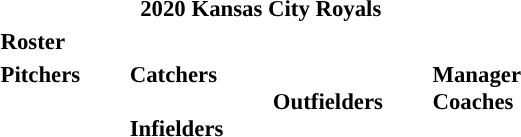<table class="toccolours" style="font-size: 95%;">
<tr>
<th colspan="10">2020 Kansas City Royals</th>
</tr>
<tr>
<td colspan="10"><strong>Roster</strong></td>
</tr>
<tr>
<td valign="top"><strong>Pitchers</strong><br>

























</td>
<td width="25px"></td>
<td valign="top"><strong>Catchers</strong><br>


<br><strong>Infielders</strong>








</td>
<td width="25px"></td>
<td valign="top"><br><strong>Outfielders</strong>







</td>
<td width="25px"></td>
<td valign="top"><strong>Manager</strong><br>
<strong>Coaches</strong>
 
 
 
 
 
 
 
 
 </td>
</tr>
</table>
